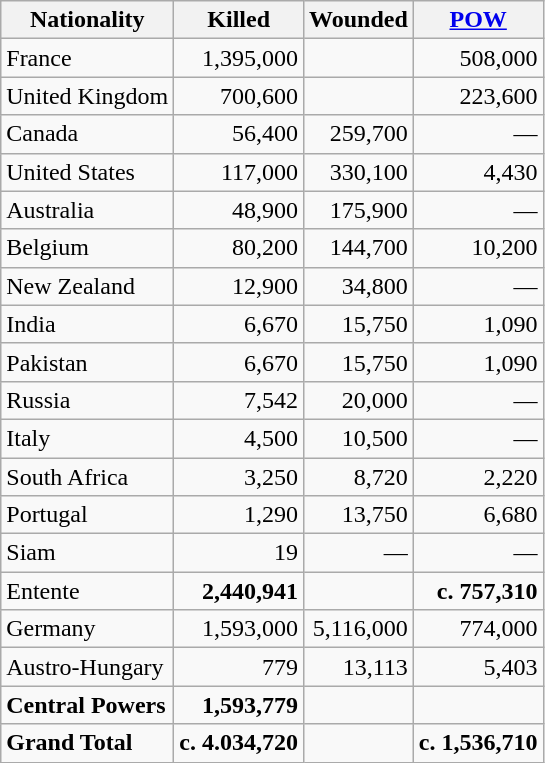<table class="wikitable floatright">
<tr>
<th>Nationality</th>
<th>Killed</th>
<th>Wounded</th>
<th><a href='#'>POW</a></th>
</tr>
<tr>
<td>France</td>
<td align="right">1,395,000</td>
<td align="right"></td>
<td align="right">508,000</td>
</tr>
<tr>
<td>United Kingdom</td>
<td align="right">700,600</td>
<td align="right"></td>
<td align="right">223,600</td>
</tr>
<tr>
<td>Canada</td>
<td align="right">56,400</td>
<td align="right">259,700</td>
<td align="right">—</td>
</tr>
<tr>
<td>United States</td>
<td align="right">117,000</td>
<td align="right">330,100</td>
<td align="right">4,430</td>
</tr>
<tr>
<td>Australia</td>
<td align="right">48,900</td>
<td align="right">175,900</td>
<td align="right">—</td>
</tr>
<tr>
<td>Belgium</td>
<td align="right">80,200</td>
<td align="right">144,700</td>
<td align="right">10,200</td>
</tr>
<tr>
<td>New Zealand</td>
<td align="right">12,900</td>
<td align="right">34,800</td>
<td align="right">—</td>
</tr>
<tr>
<td>India</td>
<td align="right">6,670</td>
<td align="right">15,750</td>
<td align="right">1,090</td>
</tr>
<tr>
<td>Pakistan</td>
<td align="right">6,670</td>
<td align="right">15,750</td>
<td align="right">1,090</td>
</tr>
<tr>
<td>Russia</td>
<td align="right">7,542</td>
<td align="right">20,000</td>
<td align="right">—</td>
</tr>
<tr>
<td>Italy</td>
<td align="right">4,500</td>
<td align="right">10,500</td>
<td align="right">—</td>
</tr>
<tr>
<td>South Africa</td>
<td align="right">3,250</td>
<td align="right">8,720</td>
<td align="right">2,220</td>
</tr>
<tr>
<td>Portugal</td>
<td align="right">1,290</td>
<td align="right">13,750</td>
<td align="right">6,680</td>
</tr>
<tr>
<td>Siam</td>
<td align="right">19</td>
<td align="right">—</td>
<td align="right">—</td>
</tr>
<tr>
<td>Entente</td>
<td align="right"><strong>2,440,941</strong></td>
<td align="right"><strong></strong></td>
<td align="right"><strong>c. 757,310</strong></td>
</tr>
<tr>
<td>Germany</td>
<td align="right">1,593,000</td>
<td align="right">5,116,000</td>
<td align="right">774,000</td>
</tr>
<tr>
<td>Austro-Hungary</td>
<td align="right">779</td>
<td align="right">13,113</td>
<td align="right">5,403</td>
</tr>
<tr>
<td><strong>Central Powers</strong></td>
<td align="right"><strong>1,593,779</strong></td>
<td align="right"><strong></strong></td>
<td align="right"><strong></strong></td>
</tr>
<tr>
<td><strong>Grand Total</strong></td>
<td align="right"><strong>c. 4.034,720</strong></td>
<td align="right"><strong></strong></td>
<td align="right"><strong>c. 1,536,710</strong></td>
</tr>
</table>
